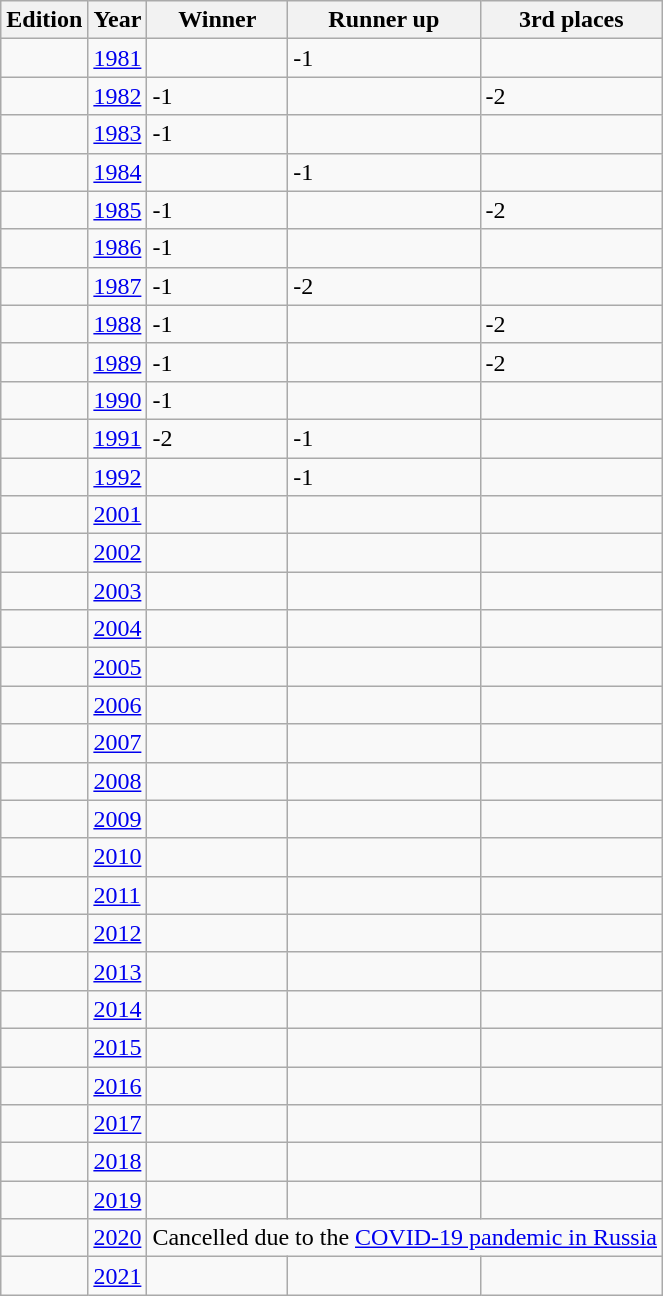<table class="wikitable">
<tr>
<th>Edition</th>
<th>Year</th>
<th>Winner</th>
<th>Runner up</th>
<th>3rd places</th>
</tr>
<tr>
<td></td>
<td><a href='#'>1981</a></td>
<td></td>
<td>-1</td>
<td></td>
</tr>
<tr>
<td></td>
<td><a href='#'>1982</a></td>
<td>-1</td>
<td></td>
<td>-2</td>
</tr>
<tr>
<td></td>
<td><a href='#'>1983</a></td>
<td>-1</td>
<td></td>
<td></td>
</tr>
<tr>
<td></td>
<td><a href='#'>1984</a></td>
<td></td>
<td>-1</td>
<td></td>
</tr>
<tr>
<td></td>
<td><a href='#'>1985</a></td>
<td>-1</td>
<td></td>
<td>-2</td>
</tr>
<tr>
<td></td>
<td><a href='#'>1986</a></td>
<td>-1</td>
<td></td>
<td></td>
</tr>
<tr>
<td></td>
<td><a href='#'>1987</a></td>
<td>-1</td>
<td>-2</td>
<td></td>
</tr>
<tr>
<td></td>
<td><a href='#'>1988</a></td>
<td>-1</td>
<td></td>
<td>-2</td>
</tr>
<tr>
<td></td>
<td><a href='#'>1989</a></td>
<td>-1</td>
<td></td>
<td>-2</td>
</tr>
<tr>
<td></td>
<td><a href='#'>1990</a></td>
<td>-1</td>
<td></td>
<td></td>
</tr>
<tr>
<td></td>
<td><a href='#'>1991</a></td>
<td>-2</td>
<td>-1</td>
<td></td>
</tr>
<tr>
<td></td>
<td><a href='#'>1992</a></td>
<td></td>
<td>-1</td>
<td></td>
</tr>
<tr>
<td></td>
<td><a href='#'>2001</a></td>
<td></td>
<td></td>
<td></td>
</tr>
<tr>
<td></td>
<td><a href='#'>2002</a></td>
<td></td>
<td></td>
<td></td>
</tr>
<tr>
<td></td>
<td><a href='#'>2003</a></td>
<td></td>
<td></td>
<td></td>
</tr>
<tr>
<td></td>
<td><a href='#'>2004</a></td>
<td></td>
<td></td>
<td></td>
</tr>
<tr>
<td></td>
<td><a href='#'>2005</a></td>
<td></td>
<td></td>
<td></td>
</tr>
<tr>
<td></td>
<td><a href='#'>2006</a></td>
<td></td>
<td></td>
<td></td>
</tr>
<tr>
<td></td>
<td><a href='#'>2007</a></td>
<td></td>
<td></td>
<td></td>
</tr>
<tr>
<td></td>
<td><a href='#'>2008</a></td>
<td></td>
<td></td>
<td></td>
</tr>
<tr>
<td></td>
<td><a href='#'>2009</a></td>
<td></td>
<td></td>
<td></td>
</tr>
<tr>
<td></td>
<td><a href='#'>2010</a></td>
<td></td>
<td></td>
<td></td>
</tr>
<tr>
<td></td>
<td><a href='#'>2011</a></td>
<td></td>
<td></td>
<td></td>
</tr>
<tr>
<td></td>
<td><a href='#'>2012</a></td>
<td></td>
<td></td>
<td></td>
</tr>
<tr>
<td></td>
<td><a href='#'>2013</a></td>
<td></td>
<td></td>
<td></td>
</tr>
<tr>
<td></td>
<td><a href='#'>2014</a></td>
<td></td>
<td></td>
<td></td>
</tr>
<tr>
<td></td>
<td><a href='#'>2015</a></td>
<td></td>
<td></td>
<td></td>
</tr>
<tr>
<td></td>
<td><a href='#'>2016</a></td>
<td></td>
<td></td>
<td></td>
</tr>
<tr>
<td></td>
<td><a href='#'>2017</a></td>
<td></td>
<td></td>
<td></td>
</tr>
<tr>
<td></td>
<td><a href='#'>2018</a></td>
<td></td>
<td></td>
<td></td>
</tr>
<tr>
<td></td>
<td><a href='#'>2019</a></td>
<td></td>
<td></td>
<td></td>
</tr>
<tr>
<td></td>
<td><a href='#'>2020</a></td>
<td colspan=7 align=center>Cancelled due to the <a href='#'>COVID-19 pandemic in Russia</a></td>
</tr>
<tr>
<td></td>
<td><a href='#'>2021</a></td>
<td></td>
<td></td>
<td></td>
</tr>
</table>
